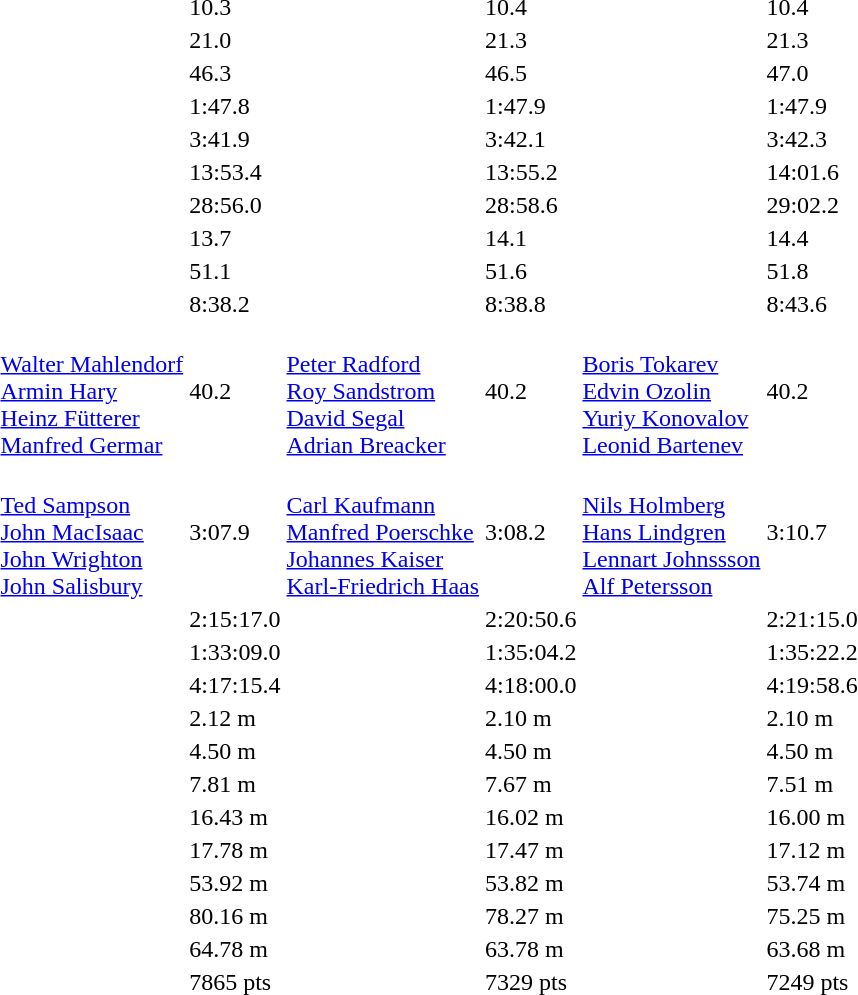<table>
<tr>
<td></td>
<td></td>
<td>10.3 </td>
<td></td>
<td>10.4</td>
<td></td>
<td>10.4</td>
</tr>
<tr>
<td></td>
<td></td>
<td>21.0</td>
<td></td>
<td>21.3</td>
<td></td>
<td>21.3</td>
</tr>
<tr>
<td></td>
<td></td>
<td>46.3 </td>
<td></td>
<td>46.5</td>
<td></td>
<td>47.0</td>
</tr>
<tr>
<td></td>
<td></td>
<td>1:47.8</td>
<td></td>
<td>1:47.9</td>
<td></td>
<td>1:47.9</td>
</tr>
<tr>
<td></td>
<td></td>
<td>3:41.9 </td>
<td></td>
<td>3:42.1</td>
<td></td>
<td>3:42.3</td>
</tr>
<tr>
<td></td>
<td></td>
<td>13:53.4 </td>
<td></td>
<td>13:55.2</td>
<td></td>
<td>14:01.6</td>
</tr>
<tr>
<td></td>
<td></td>
<td>28:56.0 </td>
<td></td>
<td>28:58.6</td>
<td></td>
<td>29:02.2</td>
</tr>
<tr>
<td></td>
<td></td>
<td>13.7 </td>
<td></td>
<td>14.1</td>
<td></td>
<td>14.4</td>
</tr>
<tr>
<td></td>
<td></td>
<td>51.1</td>
<td></td>
<td>51.6</td>
<td></td>
<td>51.8</td>
</tr>
<tr>
<td></td>
<td></td>
<td>8:38.2 </td>
<td></td>
<td>8:38.8</td>
<td></td>
<td>8:43.6</td>
</tr>
<tr>
<td></td>
<td><br><a href='#'>Walter Mahlendorf</a><br><a href='#'>Armin Hary</a><br><a href='#'>Heinz Fütterer</a><br><a href='#'>Manfred Germar</a></td>
<td>40.2 </td>
<td><br><a href='#'>Peter Radford</a><br><a href='#'>Roy Sandstrom</a><br><a href='#'>David Segal</a><br><a href='#'>Adrian Breacker</a></td>
<td>40.2</td>
<td><br><a href='#'>Boris Tokarev</a><br><a href='#'>Edvin Ozolin</a><br><a href='#'>Yuriy Konovalov</a><br><a href='#'>Leonid Bartenev</a></td>
<td>40.2</td>
</tr>
<tr>
<td></td>
<td><br><a href='#'>Ted Sampson</a><br><a href='#'>John MacIsaac</a><br><a href='#'>John Wrighton</a><br><a href='#'>John Salisbury</a></td>
<td>3:07.9 </td>
<td><br><a href='#'>Carl Kaufmann</a><br><a href='#'>Manfred Poerschke</a><br><a href='#'>Johannes Kaiser</a><br><a href='#'>Karl-Friedrich Haas</a></td>
<td>3:08.2</td>
<td><br><a href='#'>Nils Holmberg</a><br><a href='#'>Hans Lindgren</a><br><a href='#'>Lennart Johnssson</a><br><a href='#'>Alf Petersson</a></td>
<td>3:10.7</td>
</tr>
<tr>
<td></td>
<td></td>
<td>2:15:17.0 </td>
<td></td>
<td>2:20:50.6</td>
<td></td>
<td>2:21:15.0</td>
</tr>
<tr>
<td></td>
<td></td>
<td>1:33:09.0</td>
<td></td>
<td>1:35:04.2</td>
<td></td>
<td>1:35:22.2</td>
</tr>
<tr>
<td></td>
<td></td>
<td>4:17:15.4 </td>
<td></td>
<td>4:18:00.0</td>
<td></td>
<td>4:19:58.6</td>
</tr>
<tr>
<td></td>
<td></td>
<td>2.12 m </td>
<td></td>
<td>2.10 m</td>
<td></td>
<td>2.10 m</td>
</tr>
<tr>
<td></td>
<td></td>
<td>4.50 m </td>
<td></td>
<td>4.50 m</td>
<td></td>
<td>4.50 m</td>
</tr>
<tr>
<td></td>
<td></td>
<td>7.81 m </td>
<td></td>
<td>7.67 m</td>
<td></td>
<td>7.51 m</td>
</tr>
<tr>
<td></td>
<td></td>
<td>16.43 m </td>
<td></td>
<td>16.02 m</td>
<td></td>
<td>16.00 m</td>
</tr>
<tr>
<td></td>
<td></td>
<td>17.78 m </td>
<td></td>
<td>17.47 m</td>
<td></td>
<td>17.12 m</td>
</tr>
<tr>
<td></td>
<td></td>
<td>53.92 m </td>
<td></td>
<td>53.82 m</td>
<td></td>
<td>53.74 m</td>
</tr>
<tr>
<td></td>
<td></td>
<td>80.16 m </td>
<td></td>
<td>78.27 m</td>
<td></td>
<td>75.25 m</td>
</tr>
<tr>
<td></td>
<td></td>
<td>64.78 m </td>
<td></td>
<td>63.78 m</td>
<td></td>
<td>63.68 m</td>
</tr>
<tr>
<td></td>
<td></td>
<td>7865 pts </td>
<td></td>
<td>7329 pts</td>
<td></td>
<td>7249 pts</td>
</tr>
</table>
